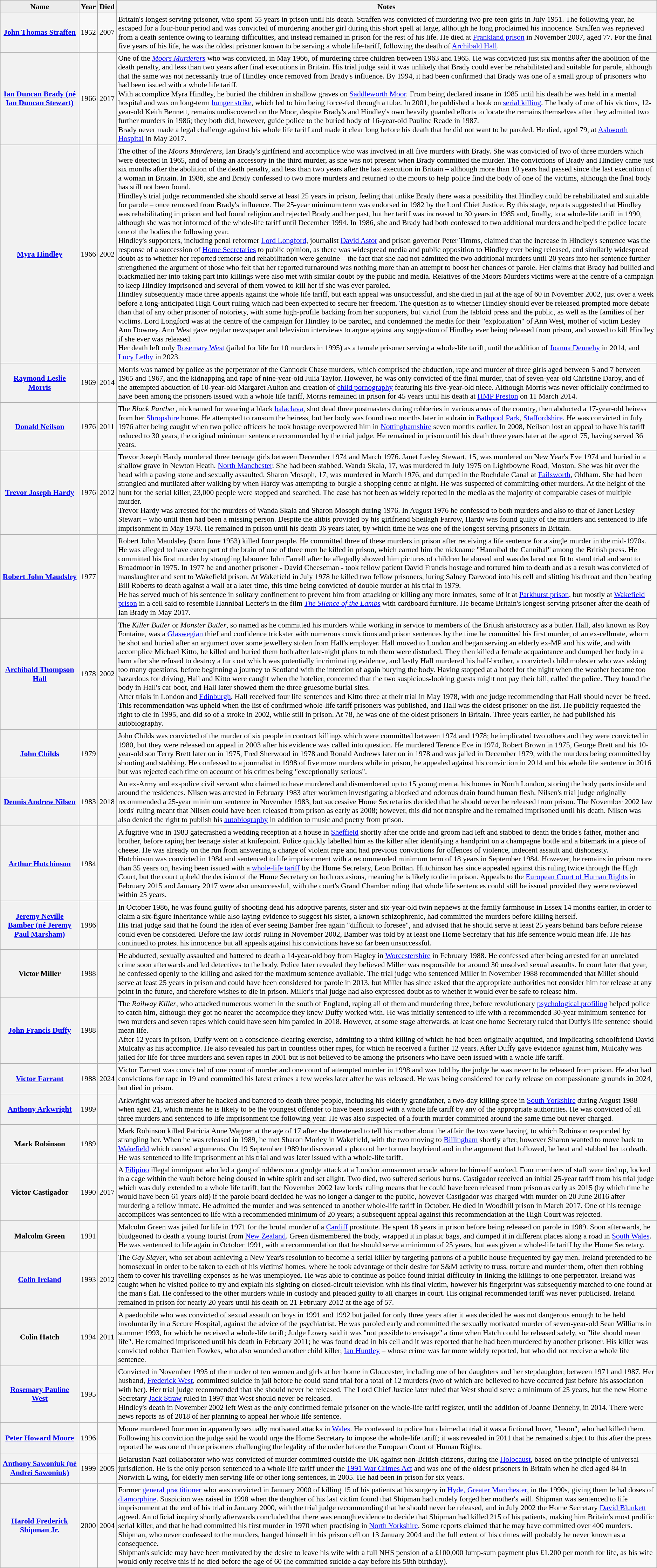<table class="wikitable sortable" style="font-size: 90%;">
<tr>
<th style="background: #ececec; width:12%">Name</th>
<th>Year</th>
<th>Died</th>
<th class="unsortable">Notes</th>
</tr>
<tr>
<th data-sort-value="Straffen, John"><a href='#'>John Thomas Straffen</a></th>
<td>1952</td>
<td>2007</td>
<td>Britain's longest serving prisoner, who spent 55 years in prison until his death. Straffen was convicted of murdering two pre-teen girls in July 1951. The following year, he escaped for a four-hour period and was convicted of murdering another girl during this short spell at large, although he long proclaimed his innocence. Straffen was reprieved from a death sentence owing to learning difficulties, and instead remained in prison for the rest of his life. He died at <a href='#'>Frankland prison</a> in November 2007, aged 77. For the final five years of his life, he was the oldest prisoner known to be serving a whole life-tariff, following the death of <a href='#'>Archibald Hall</a>.</td>
</tr>
<tr>
<th data-sort-value="Brady, Ian"><a href='#'>Ian Duncan Brady (né Ian Duncan Stewart)</a></th>
<td>1966</td>
<td>2017</td>
<td>One of the <em><a href='#'>Moors Murderers</a></em> who was convicted, in May 1966, of murdering three children between 1963 and 1965. He was convicted just six months after the abolition of the death penalty, and less than two years after final executions in Britain. His trial judge said it was unlikely that Brady could ever be rehabilitated and suitable for parole, although that the same was not necessarily true of Hindley once removed from Brady's influence. By 1994, it had been confirmed that Brady was one of a small group of prisoners who had been issued with a whole life tariff.<br>With accomplice Myra Hindley, he buried the children in shallow graves on <a href='#'>Saddleworth Moor</a>. From being declared insane in 1985 until his death he was held in a mental hospital and was on long-term <a href='#'>hunger strike</a>, which led to him being force-fed through a tube. In 2001, he published a book on <a href='#'>serial killing</a>. The body of one of his victims, 12-year-old Keith Bennett, remains undiscovered on the Moor, despite Brady's and Hindley's own heavily guarded efforts to locate the remains themselves after they admitted two further murders in 1986; they both did, however, guide police to the buried body of 16-year-old Pauline Reade in 1987.<br>Brady never made a legal challenge against his whole life tariff and made it clear long before his death that he did not want to be paroled. He died, aged 79, at <a href='#'>Ashworth Hospital</a> in May 2017.</td>
</tr>
<tr>
<th data-sort-value="Hindley, Myra"><a href='#'>Myra Hindley</a></th>
<td>1966</td>
<td>2002</td>
<td>The other of the <em>Moors Murderers</em>, Ian Brady's girlfriend and accomplice who was involved in all five murders with Brady. She was convicted of two of three murders which were detected in 1965, and of being an accessory in the third murder, as she was not present when Brady committed the murder. The convictions of Brady and Hindley came just six months after the abolition of the death penalty, and less than two years after the last execution in Britain – although more than 10 years had passed since the last execution of a woman in Britain. In 1986, she and Brady confessed to two more murders and returned to the moors to help police find the body of one of the victims, although the final body has still not been found.<br>Hindley's trial judge recommended she should serve at least 25 years in prison, feeling that unlike Brady there was a possibility that Hindley could be rehabilitated and suitable for parole – once removed from Brady's influence. The 25-year minimum term was endorsed in 1982 by the Lord Chief Justice. By this stage, reports suggested that Hindley was rehabilitating in prison and had found religion and rejected Brady and her past, but her tariff was increased to 30 years in 1985 and, finally, to a whole-life tariff in 1990, although she was not informed of the whole-life tariff until December 1994. In 1986, she and Brady had both confessed to two additional murders and helped the police locate one of the bodies the following year.<br>Hindley's supporters, including penal reformer <a href='#'>Lord Longford</a>, journalist <a href='#'>David Astor</a> and prison governor Peter Timms, claimed that the increase in Hindley's sentence was the response of a succession of <a href='#'>Home Secretaries</a> to public opinion, as there was widespread media and public opposition to Hindley ever being released, and similarly widespread doubt as to whether her reported remorse and rehabilitation were genuine – the fact that she had not admitted the two additional murders until 20 years into her sentence further strengthened the argument of those who felt that her reported turnaround was nothing more than an attempt to boost her chances of parole. Her claims that Brady had bullied and blackmailed her into taking part into killings were also met with similar doubt by the public and media. Relatives of the Moors Murders victims were at the centre of a campaign to keep Hindley imprisoned and several of them vowed to kill her if she was ever paroled.<br>Hindley subsequently made three appeals against the whole life tariff, but each appeal was unsuccessful, and she died in jail at the age of 60 in November 2002, just over a week before a long-anticipated High Court ruling which had been expected to secure her freedom. The question as to whether Hindley should ever be released prompted more debate than that of any other prisoner of notoriety, with some high-profile backing from her supporters, but vitriol from the tabloid press and the public, as well as the families of her victims. Lord Longford was at the centre of the campaign for Hindley to be paroled, and condemned the media for their "exploitation" of Ann West, mother of victim Lesley Ann Downey. Ann West gave regular newspaper and television interviews to argue against any suggestion of Hindley ever being released from prison, and vowed to kill Hindley if she ever was released.<br>Her death left only <a href='#'>Rosemary West</a> (jailed for life for 10 murders in 1995) as a female prisoner serving a whole-life tariff, until the addition of <a href='#'>Joanna Dennehy</a> in 2014, and <a href='#'>Lucy Letby</a> in 2023.</td>
</tr>
<tr>
<th data-sort-value="Morris, Raymond Leslie"><a href='#'>Raymond Leslie Morris</a></th>
<td>1969</td>
<td>2014</td>
<td>Morris was named by police as the perpetrator of the Cannock Chase murders, which comprised the abduction, rape and murder of three girls aged between 5 and 7 between 1965 and 1967, and the kidnapping and rape of nine-year-old Julia Taylor. However, he was only convicted of the final murder, that of seven-year-old Christine Darby, and of the attempted abduction of 10-year-old Margaret Aulton and creation of <a href='#'>child pornography</a> featuring his five-year-old niece. Although Morris was never officially confirmed to have been among the prisoners issued with a whole life tariff, Morris remained in prison for 45 years until his death at <a href='#'>HMP Preston</a> on 11 March 2014.</td>
</tr>
<tr>
<th data-sort-value="Neilson, Donald"><a href='#'>Donald Neilson</a></th>
<td>1976</td>
<td>2011</td>
<td>The <em>Black Panther</em>, nicknamed for wearing a black <a href='#'>balaclava</a>, shot dead three postmasters during robberies in various areas of the country, then abducted a 17-year-old heiress from her <a href='#'>Shropshire</a> home. He attempted to ransom the heiress, but her body was found two months later in a drain in <a href='#'>Bathpool Park</a>, <a href='#'>Staffordshire</a>. He was convicted in July 1976 after being caught when two police officers he took hostage overpowered him in <a href='#'>Nottinghamshire</a> seven months earlier. In 2008, Neilson lost an appeal to have his tariff reduced to 30 years, the original minimum sentence recommended by the trial judge. He remained in prison until his death three years later at the age of 75, having served 36 years.</td>
</tr>
<tr>
<th data-sort-value="Hardy, Trevor"><a href='#'>Trevor Joseph Hardy</a></th>
<td>1976</td>
<td>2012</td>
<td>Trevor Joseph Hardy murdered three teenage girls between December 1974 and March 1976. Janet Lesley Stewart, 15, was murdered on New Year's Eve 1974 and buried in a shallow grave in Newton Heath, <a href='#'>North Manchester</a>. She had been stabbed. Wanda Skala, 17, was murdered in July 1975 on Lightbowne Road, Moston. She was hit over the head with a paving stone and sexually assaulted. Sharon Mosoph, 17, was murdered in March 1976, and dumped in the Rochdale Canal at <a href='#'>Failsworth</a>, Oldham. She had been strangled and mutilated after walking by when Hardy was attempting to burgle a shopping centre at night. He was suspected of committing other murders. At the height of the hunt for the serial killer, 23,000 people were stopped and searched. The case has not been as widely reported in the media as the majority of comparable cases of multiple murder.<br>Trevor Hardy was arrested for the murders of Wanda Skala and Sharon Mosoph during 1976. In August 1976 he confessed to both murders and also to that of Janet Lesley Stewart – who until then had been a missing person. Despite the alibis provided by his girlfriend Sheilagh Farrow, Hardy was found guilty of the murders and sentenced to life imprisonment in May 1978. He remained in prison until his death 36 years later, by which time he was one of the longest serving prisoners in Britain.</td>
</tr>
<tr>
<th data-sort-value="Maudsley, Robert"><a href='#'>Robert John Maudsley</a></th>
<td>1977</td>
<td></td>
<td>Robert John Maudsley (born June 1953) killed four people. He committed three of these murders in prison after receiving a life sentence for a single murder in the mid-1970s. He was alleged to have eaten part of the brain of one of three men he killed in prison, which earned him the nickname "Hannibal the Cannibal" among the British press. He committed his first murder by strangling labourer John Farrell after he allegedly showed him pictures of children he abused and was declared not fit to stand trial and sent to Broadmoor in 1975. In 1977 he and another prisoner - David Cheeseman - took fellow patient David Francis hostage and tortured him to death and as a result was convicted of manslaughter and sent to Wakefield prison. At Wakefield in July 1978 he killed two fellow prisoners, luring Salney Darwood into his cell and slitting his throat and then beating Bill Roberts to death against a wall at a later time, this time being convicted of double murder at his trial in 1979.<br>He has served much of his sentence in solitary confinement to prevent him from attacking or killing any more inmates, some of it at <a href='#'>Parkhurst prison</a>, but mostly at <a href='#'>Wakefield prison</a> in a cell said to resemble Hannibal Lecter's in the film <em><a href='#'>The Silence of the Lambs</a></em> with cardboard furniture. He became Britain's longest-serving prisoner after the death of Ian Brady in May 2017.</td>
</tr>
<tr>
<th data-sort-value="Hall, Archibald"><a href='#'>Archibald Thompson Hall</a></th>
<td>1978</td>
<td>2002</td>
<td>The <em>Killer Butler</em> or <em>Monster Butler</em>, so named as he committed his murders while working in service to members of the British aristocracy as a butler. Hall, also known as Roy Fontaine, was a <a href='#'>Glaswegian</a> thief and confidence trickster with numerous convictions and prison sentences by the time he committed his first murder, of an ex-cellmate, whom he shot and buried after an argument over some jewellery stolen from Hall's employer. Hall moved to London and began serving an elderly ex-MP and his wife, and with accomplice Michael Kitto, he killed and buried them both after late-night plans to rob them were disturbed. They then killed a female acquaintance and dumped her body in a barn after she refused to destroy a fur coat which was potentially incriminating evidence, and lastly Hall murdered his half-brother, a convicted child molester who was asking too many questions, before beginning a journey to Scotland with the intention of again burying the body. Having stopped at a hotel for the night when the weather became too hazardous for driving, Hall and Kitto were caught when the hotelier, concerned that the two suspicious-looking guests might not pay their bill, called the police. They found the body in Hall's car boot, and Hall later showed them the three gruesome burial sites.<br>After trials in London and <a href='#'>Edinburgh</a>, Hall received four life sentences and Kitto three at their trial in May 1978, with one judge recommending that Hall should never be freed. This recommendation was upheld when the list of confirmed whole-life tariff prisoners was published, and Hall was the oldest prisoner on the list. He publicly requested the right to die in 1995, and did so of a stroke in 2002, while still in prison. At 78, he was one of the oldest prisoners in Britain. Three years earlier, he had published his autobiography.</td>
</tr>
<tr>
<th data-sort-value="Childs, John"><a href='#'>John Childs</a></th>
<td>1979</td>
<td></td>
<td>John Childs was convicted of the murder of six people in contract killings which were committed between 1974 and 1978; he implicated two others and they were convicted in 1980, but they were released on appeal in 2003 after his evidence was called into question. He murdered Terence Eve in 1974, Robert Brown in 1975, George Brett and his 10-year-old son Terry Brett later on in 1975, Fred Sherwood in 1978 and Ronald Andrews later on in 1978 and was jailed in December 1979, with the murders being committed by shooting and stabbing. He confessed to a journalist in 1998 of five more murders while in prison, he appealed against his conviction in 2014 and his whole life sentence in 2016 but was rejected each time on account of his crimes being "exceptionally serious".</td>
</tr>
<tr>
<th data-sort-value="Nilsen, Dennis"><a href='#'>Dennis Andrew Nilsen</a></th>
<td>1983</td>
<td>2018</td>
<td>An ex-Army and ex-police civil servant  who claimed to have murdered and dismembered up to 15 young men at his homes in North London, storing the body parts inside and around the residences. Nilsen was arrested in February 1983 after workmen investigating a blocked and odorous drain found human flesh. Nilsen's trial judge originally recommended a 25-year minimum sentence in November 1983, but successive Home Secretaries decided that he should never be released from prison. The November 2002 law lords' ruling meant that Nilsen could have been released from prison as early as 2008; however, this did not transpire and he remained imprisoned until his death. Nilsen was also denied the right to publish his <a href='#'>autobiography</a> in addition to music and poetry from prison.</td>
</tr>
<tr>
<th data-sort-value="Hutchinson, Arthur"><a href='#'>Arthur Hutchinson</a></th>
<td>1984</td>
<td></td>
<td>A fugitive who in 1983 gatecrashed a wedding reception at a house in <a href='#'>Sheffield</a> shortly after the bride and groom had left and stabbed to death the bride's father, mother and brother, before raping her teenage sister at knifepoint. Police quickly labelled him as the killer after identifying a handprint on a champagne bottle and a bitemark in a piece of cheese. He was already on the run from answering a charge of violent rape and had previous convictions for offences of violence, indecent assault and dishonesty.<br>Hutchinson was convicted in 1984 and sentenced to life imprisonment with a recommended minimum term of 18 years in September 1984. However, he remains in prison more than 35 years on, having been issued with a <a href='#'>whole-life tariff</a> by the Home Secretary, Leon Brittan. Hutchinson has since appealed against this ruling twice through the High Court, but the court upheld the decision of the Home Secretary on both occasions, meaning he is likely to die in prison. Appeals to the <a href='#'>European Court of Human Rights</a> in February 2015 and January 2017 were also unsuccessful, with the court's Grand Chamber ruling that whole life sentences could still be issued provided they were reviewed within 25 years.</td>
</tr>
<tr>
<th data-sort-value="Bamber, Jeremy"><a href='#'>Jeremy Neville Bamber (né Jeremy Paul Marsham)</a></th>
<td>1986</td>
<td></td>
<td>In October 1986, he was found guilty of shooting dead his adoptive parents, sister and six-year-old twin nephews at the family farmhouse in Essex 14 months earlier, in order to claim a six-figure inheritance while also laying evidence to suggest his sister, a known schizophrenic, had committed the murders before killing herself.<br>His trial judge said that he found the idea of ever seeing Bamber free again "difficult to foresee", and advised that he should serve at least 25 years behind bars before release could even be considered. Before the law lords' ruling in November 2002, Bamber was told by at least one Home Secretary that his life sentence would mean life. He has continued to protest his innocence but all appeals against his convictions have so far been unsuccessful.</td>
</tr>
<tr>
<th data-sort-value="Miller, Victor">Victor Miller</th>
<td>1988</td>
<td></td>
<td>He abducted, sexually assaulted and battered to death a 14-year-old boy from Hagley in <a href='#'>Worcestershire</a> in February 1988. He confessed after being arrested for an unrelated crime soon afterwards and led detectives to the body. Police later revealed they believed Miller was responsible for around 30 unsolved sexual assaults. In court later that year, he confessed openly to the killing and asked for the maximum sentence available. The trial judge who sentenced Miller in November 1988 recommended that Miller should serve at least 25 years in prison and could have been considered for parole in 2013. but Miller has since asked that the appropriate authorities not consider him for release at any point in the future, and therefore wishes to die in prison. Miller's trial judge had also expressed doubt as to whether it would ever be safe to release him.</td>
</tr>
<tr>
<th data-sort-value="Duffey, John"><a href='#'>John Francis Duffy</a></th>
<td>1988</td>
<td></td>
<td>The <em>Railway Killer</em>, who attacked numerous women in the south of England, raping all of them and murdering three, before revolutionary <a href='#'>psychological profiling</a> helped police to catch him, although they got no nearer the accomplice they knew Duffy worked with. He was initially sentenced to life with a recommended 30-year minimum sentence for two murders and seven rapes which could have seen him paroled in 2018. However, at some stage afterwards, at least one home Secretary ruled that Duffy's life sentence should mean life.<br>After 12 years in prison, Duffy went on a conscience-clearing exercise, admitting to a third killing of which he had been originally acquitted, and implicating schoolfriend David Mulcahy as his accomplice. He also revealed his part in countless other rapes, for which he received a further 12 years. After Duffy gave evidence against him, Mulcahy was jailed for life for three murders and seven rapes in 2001 but is not believed to be among the prisoners who have been issued with a whole life tariff.</td>
</tr>
<tr>
<th data-sort-value="Farrant, Victor"><a href='#'>Victor Farrant</a></th>
<td>1988</td>
<td>2024</td>
<td>Victor Farrant was convicted of one count of murder and one count of attempted murder in 1998 and was told by the judge he was never to be released from prison. He also had convictions for rape in 19 and committed his latest crimes a few weeks later after he was released. He was being considered for early release on compassionate grounds in 2024, but died in prison.</td>
</tr>
<tr>
<th data-sort-value="Arkwright, Anthony"><a href='#'>Anthony Arkwright</a></th>
<td>1989</td>
<td></td>
<td>Arkwright was arrested after he hacked and battered to death three people, including his elderly grandfather, a two-day killing spree in <a href='#'>South Yorkshire</a> during August 1988 when aged 21, which means he is likely to be the youngest offender to have been issued with a whole life tariff by any of the appropriate authorities. He was convicted of all three murders and sentenced to life imprisonment the following year. He was also suspected of a fourth murder committed around the same time but never charged.</td>
</tr>
<tr>
<th data-sort-value="Robinson, Mark">Mark Robinson</th>
<td>1989</td>
<td></td>
<td>Mark Robinson killed Patricia Anne Wagner at the age of 17 after she threatened to tell his mother about the affair the two were having, to which Robinson responded by strangling her. When he was released in 1989, he met Sharon Morley in Wakefield, with the two moving to <a href='#'>Billingham</a> shortly after, however Sharon wanted to move back to <a href='#'>Wakefield</a> which caused arguments. On 19 September 1989 he discovered a photo of her former boyfriend and in the argument that followed, he beat and stabbed her to death. He was sentenced to life imprisonment at his trial and was later issued with a whole-life tariff.</td>
</tr>
<tr>
<th data-sort-value="Castigador, Victor">Victor Castigador</th>
<td>1990</td>
<td>2017</td>
<td>A <a href='#'>Filipino</a> illegal immigrant who led a gang of robbers on a grudge attack at a London amusement arcade where he himself worked. Four members of staff were tied up, locked in a cage within the vault before being doused in white spirit and set alight. Two died, two suffered serious burns. Castigador received an initial 25-year tariff from his trial judge which was duly extended to a whole life tariff, but the November 2002 law lords' ruling means that he could have been released from prison as early as 2015 (by which time he would have been 61 years old) if the parole board decided he was no longer a danger to the public, however Castigador was charged with murder on 20 June 2016 after murdering a fellow inmate. He admitted the murder and was sentenced to another whole-life tariff in October. He died in Woodhill prison in March 2017. One of his teenage accomplices was sentenced to life with a recommended minimum of 20 years; a subsequent appeal against this recommendation at the High Court was rejected.</td>
</tr>
<tr>
<th data-sort-value="Green, Malcolm">Malcolm Green</th>
<td>1991</td>
<td></td>
<td>Malcolm Green was jailed for life in 1971 for the brutal murder of a <a href='#'>Cardiff</a> prostitute. He spent 18 years in prison before being released on parole in 1989. Soon afterwards, he bludgeoned to death a young tourist from <a href='#'>New Zealand</a>. Green dismembered the body, wrapped it in plastic bags, and dumped it in different places along a road in <a href='#'>South Wales</a>. He was sentenced to life again in October 1991, with a recommendation that he should serve a minimum of 25 years, but was given a whole-life tariff by the Home Secretary.</td>
</tr>
<tr>
<th data-sort-value="Ireland, Colin"><a href='#'>Colin Ireland</a></th>
<td>1993</td>
<td>2012</td>
<td>The <em>Gay Slayer</em>, who set about achieving a New Year's resolution to become a serial killer by targeting patrons of a public house frequented by gay men. Ireland pretended to be homosexual in order to be taken to each of his victims' homes, where he took advantage of their desire for S&M activity to truss, torture and murder them, often then robbing them to cover his travelling expenses as he was unemployed. He was able to continue as police found initial difficulty in linking the killings to one perpetrator. Ireland was caught when he visited police to try and explain his sighting on closed-circuit television with his final victim, however his fingerprint was subsequently matched to one found at the man's flat. He confessed to the other murders while in custody and pleaded guilty to all charges in court. His original recommended tariff was never publicised. Ireland remained in prison for nearly 20 years until his death on 21 February 2012 at the age of 57.</td>
</tr>
<tr>
<th data-sort-value="Hatch, Colin">Colin Hatch</th>
<td>1994</td>
<td>2011</td>
<td>A paedophile who was convicted of sexual assault on boys in 1991 and 1992 but jailed for only three years after it was decided he was not dangerous enough to be held involuntarily in a Secure Hospital, against the advice of the psychiatrist. He was paroled early and committed the sexually motivated murder of seven-year-old Sean Williams in summer 1993, for which he received a whole-life tariff; Judge Lowry said it was "not possible to envisage" a time when Hatch could be released safely, so "life should mean life". He remained imprisoned until his death in February 2011; he was found dead in his cell and it was reported that he had been murdered by another prisoner. His killer was convicted robber Damien Fowkes, who also wounded another child killer, <a href='#'>Ian Huntley</a> – whose crime was far more widely reported, but who did not receive a whole life sentence.</td>
</tr>
<tr>
<th data-sort-value="West, Rosemary"><a href='#'>Rosemary Pauline West</a></th>
<td>1995</td>
<td></td>
<td>Convicted in November 1995 of the murder of ten women and girls at her home in Gloucester, including one of her daughters and her stepdaughter, between 1971 and 1987. Her husband, <a href='#'>Frederick West</a>, committed suicide in jail before he could stand trial for a total of 12 murders (two of which are believed to have occurred just before his association with her). Her trial judge recommended that she should never be released. The Lord Chief Justice later ruled that West should serve a minimum of 25 years, but the new Home Secretary <a href='#'>Jack Straw</a> ruled in 1997 that West should never be released.<br>Hindley's death in November 2002 left West as the only confirmed female prisoner on the whole-life tariff register, until the addition of Joanne Dennehy, in 2014. There were news reports as of 2018 of her planning to appeal her whole life sentence.</td>
</tr>
<tr>
<th data-sort-value="Moore, Peter"><a href='#'>Peter Howard Moore</a></th>
<td>1996</td>
<td></td>
<td>Moore murdered four men in apparently sexually motivated attacks in <a href='#'>Wales</a>. He confessed to police but claimed at trial it was a fictional lover, "Jason", who had killed them. Following his conviction the judge said he would urge the Home Secretary to impose the whole-life tariff; it was revealed in 2011 that he remained subject to this after the press reported he was one of three prisoners challenging the legality of the order before the European Court of Human Rights.</td>
</tr>
<tr>
<th data-sort-value="Sawoniuk, Anthony"><a href='#'>Anthony Sawoniuk (né Andrei Sawoniuk)</a></th>
<td>1999</td>
<td>2005</td>
<td>Belarusian Nazi collaborator who was convicted of murder committed outside the UK against non-British citizens, during the <a href='#'>Holocaust</a>, based on the principle of universal jurisdiction. He is the only person sentenced to a whole life tariff under the <a href='#'>1991 War Crimes Act</a> and was one of the oldest prisoners in Britain when he died aged 84 in Norwich L wing, for elderly men serving life or other long sentences, in 2005. He had been in prison for six years.</td>
</tr>
<tr>
<th data-sort-value="Shipman, Harold"><a href='#'>Harold Frederick Shipman Jr.</a></th>
<td>2000</td>
<td>2004</td>
<td>Former <a href='#'>general practitioner</a> who was convicted in January 2000 of killing 15 of his patients at his surgery in <a href='#'>Hyde, Greater Manchester</a>, in the 1990s, giving them lethal doses of <a href='#'>diamorphine</a>. Suspicion was raised in 1998 when the daughter of his last victim found that Shipman had crudely forged her mother's will. Shipman was sentenced to life imprisonment at the end of his trial in January 2000, with the trial judge recommending that he should never be released, and in July 2002 the Home Secretary <a href='#'>David Blunkett</a> agreed. An official inquiry shortly afterwards concluded that there was enough evidence to decide that Shipman had killed 215 of his patients, making him Britain's most prolific serial killer, and that he had committed his first murder in 1970 when practising in <a href='#'>North Yorkshire</a>. Some reports claimed that he may have committed over 400 murders. Shipman, who never confessed to the murders, hanged himself in his prison cell on 13 January 2004 and the full extent of his crimes will probably be never known as a consequence.<br>Shipman's suicide may have been motivated by the desire to leave his wife with a full NHS pension of a £100,000 lump-sum payment plus £1,200 per month for life, as his wife would only receive this if he died before the age of 60 (he committed suicide a day before his 58th birthday).</td>
</tr>
</table>
